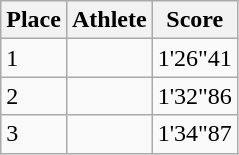<table class="wikitable">
<tr>
<th>Place</th>
<th>Athlete</th>
<th>Score</th>
</tr>
<tr>
<td>1</td>
<td></td>
<td>1'26"41</td>
</tr>
<tr>
<td>2</td>
<td></td>
<td>1'32"86</td>
</tr>
<tr>
<td>3</td>
<td></td>
<td>1'34"87</td>
</tr>
</table>
